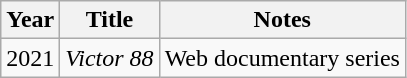<table class="wikitable sortable">
<tr>
<th scope="col">Year</th>
<th scope="col">Title</th>
<th scope="col">Notes</th>
</tr>
<tr>
<td>2021</td>
<td><em>Victor 88</em></td>
<td>Web documentary series</td>
</tr>
</table>
